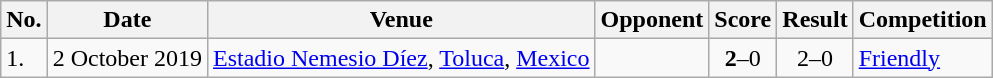<table class="wikitable">
<tr>
<th>No.</th>
<th>Date</th>
<th>Venue</th>
<th>Opponent</th>
<th>Score</th>
<th>Result</th>
<th>Competition</th>
</tr>
<tr>
<td>1.</td>
<td>2 October 2019</td>
<td><a href='#'>Estadio Nemesio Díez</a>, <a href='#'>Toluca</a>, <a href='#'>Mexico</a></td>
<td></td>
<td align=center><strong>2</strong>–0</td>
<td align=center>2–0</td>
<td><a href='#'>Friendly</a></td>
</tr>
</table>
